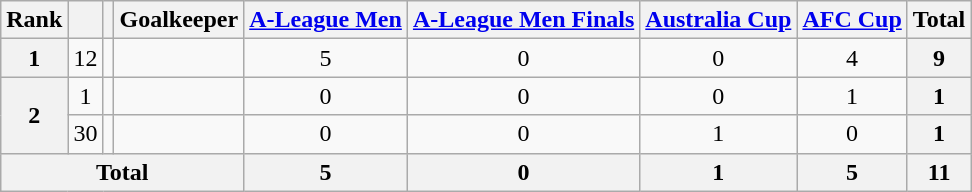<table class="wikitable" style="text-align:center">
<tr>
<th>Rank</th>
<th></th>
<th></th>
<th>Goalkeeper</th>
<th><a href='#'>A-League Men</a></th>
<th><a href='#'>A-League Men Finals</a></th>
<th><a href='#'>Australia Cup</a></th>
<th><a href='#'>AFC Cup</a></th>
<th>Total</th>
</tr>
<tr>
<th>1</th>
<td>12</td>
<td></td>
<td align="left"></td>
<td>5</td>
<td>0</td>
<td>0</td>
<td>4</td>
<th>9</th>
</tr>
<tr>
<th rowspan="2">2</th>
<td>1</td>
<td></td>
<td align="left"></td>
<td>0</td>
<td>0</td>
<td>0</td>
<td>1</td>
<th>1</th>
</tr>
<tr>
<td>30</td>
<td></td>
<td align="left"></td>
<td>0</td>
<td>0</td>
<td>1</td>
<td>0</td>
<th>1</th>
</tr>
<tr>
<th colspan="4">Total</th>
<th>5</th>
<th>0</th>
<th>1</th>
<th>5</th>
<th>11</th>
</tr>
</table>
